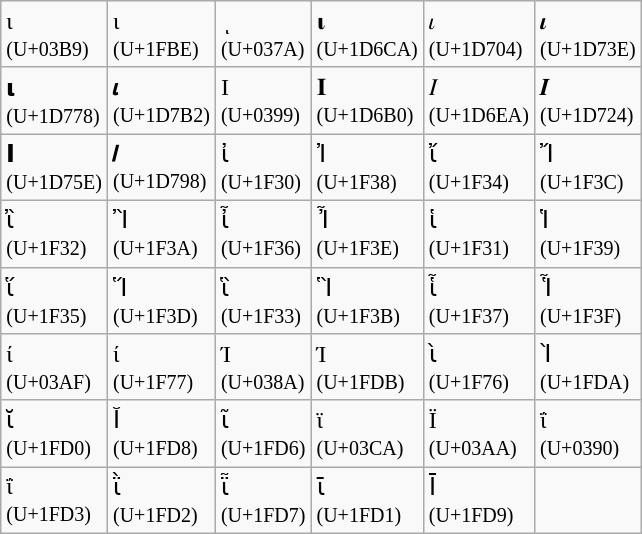<table class="wikitable">
<tr>
<td>ι<br><small>(U+03B9)</small></td>
<td>&#x1FBE;<br><small>(U+1FBE)</small></td>
<td>ͺ<br><small>(U+037A)</small></td>
<td>𝛊<br><small>(U+1D6CA)</small></td>
<td>𝜄<br><small>(U+1D704)</small></td>
<td>𝜾<br><small>(U+1D73E)</small></td>
</tr>
<tr>
<td>𝝸<br><small>(U+1D778)</small></td>
<td>𝞲<br><small>(U+1D7B2)</small></td>
<td>Ι<br><small>(U+0399)</small></td>
<td>𝚰<br><small>(U+1D6B0)</small></td>
<td>𝛪<br><small>(U+1D6EA)</small></td>
<td>𝜤<br><small>(U+1D724)</small></td>
</tr>
<tr>
<td>𝝞<br><small>(U+1D75E)</small></td>
<td>𝞘<br><small>(U+1D798)</small></td>
<td>ἰ<br><small>(U+1F30)</small></td>
<td>Ἰ<br><small>(U+1F38)</small></td>
<td>ἴ<br><small>(U+1F34)</small></td>
<td>Ἴ<br><small>(U+1F3C)</small></td>
</tr>
<tr>
<td>ἲ<br><small>(U+1F32)</small></td>
<td>Ἲ<br><small>(U+1F3A)</small></td>
<td>ἶ<br><small>(U+1F36)</small></td>
<td>Ἶ<br><small>(U+1F3E)</small></td>
<td>ἱ<br><small>(U+1F31)</small></td>
<td>Ἱ<br><small>(U+1F39)</small></td>
</tr>
<tr>
<td>ἵ<br><small>(U+1F35)</small></td>
<td>Ἵ<br><small>(U+1F3D)</small></td>
<td>ἳ<br><small>(U+1F33)</small></td>
<td>Ἳ<br><small>(U+1F3B)</small></td>
<td>ἷ<br><small>(U+1F37)</small></td>
<td>Ἷ<br><small>(U+1F3F)</small></td>
</tr>
<tr>
<td>ί<br><small>(U+03AF)</small></td>
<td>ί<br><small>(U+1F77)</small></td>
<td>Ί<br><small>(U+038A)</small></td>
<td>Ί<br><small>(U+1FDB)</small></td>
<td>ὶ<br><small>(U+1F76)</small></td>
<td>Ὶ<br><small>(U+1FDA)</small></td>
</tr>
<tr>
<td>ῐ<br><small>(U+1FD0)</small></td>
<td>Ῐ<br><small>(U+1FD8)</small></td>
<td>ῖ<br><small>(U+1FD6)</small></td>
<td>ϊ<br><small>(U+03CA)</small></td>
<td>Ϊ<br><small>(U+03AA)</small></td>
<td>ΐ<br><small>(U+0390)</small></td>
</tr>
<tr>
<td>ΐ<br><small>(U+1FD3)</small></td>
<td>ῒ<br><small>(U+1FD2)</small></td>
<td>ῗ<br><small>(U+1FD7)</small></td>
<td>ῑ<br><small>(U+1FD1)</small></td>
<td>Ῑ<br><small>(U+1FD9)</small></td>
</tr>
</table>
